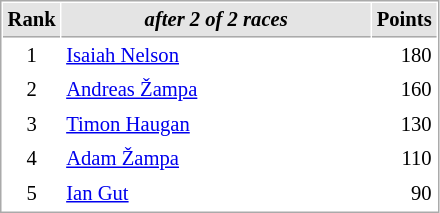<table cellspacing="1" cellpadding="3" style="border:1px solid #aaa; font-size:86%;">
<tr style="background:#e4e4e4;">
<th style="border-bottom:1px solid #aaa; width:10px;">Rank</th>
<th style="border-bottom:1px solid #aaa; width:200px; white-space:nowrap;"><em>after 2 of 2 races</em></th>
<th style="border-bottom:1px solid #aaa; width:20px;">Points</th>
</tr>
<tr>
<td style="text-align:center;">1</td>
<td> <a href='#'>Isaiah Nelson</a></td>
<td align="right">180</td>
</tr>
<tr>
<td style="text-align:center;">2</td>
<td> <a href='#'>Andreas Žampa</a></td>
<td align="right">160</td>
</tr>
<tr>
<td style="text-align:center;">3</td>
<td> <a href='#'>Timon Haugan</a></td>
<td align="right">130</td>
</tr>
<tr>
<td style="text-align:center;">4</td>
<td> <a href='#'>Adam Žampa</a></td>
<td align="right">110</td>
</tr>
<tr>
<td style="text-align:center;">5</td>
<td> <a href='#'>Ian Gut</a></td>
<td align="right">90</td>
</tr>
</table>
